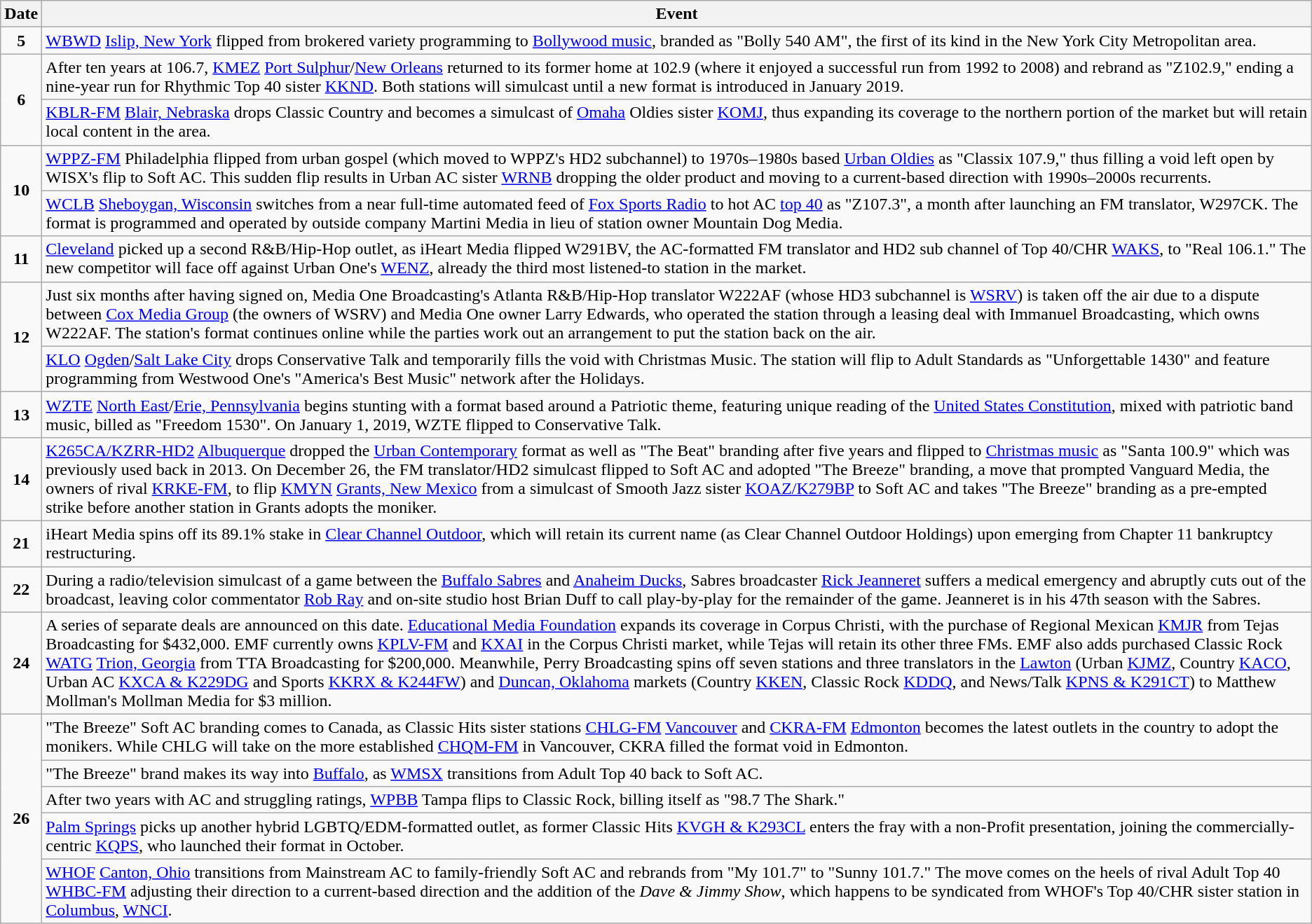<table class="wikitable">
<tr>
<th>Date</th>
<th>Event</th>
</tr>
<tr>
<td style="text-align:center;"><strong>5</strong></td>
<td><a href='#'>WBWD</a> <a href='#'>Islip, New York</a> flipped from brokered variety programming to <a href='#'>Bollywood music</a>, branded as "Bolly 540 AM", the first of its kind in the New York City Metropolitan area.</td>
</tr>
<tr>
<td style="text-align:center;" rowspan=2><strong>6</strong></td>
<td>After ten years at 106.7, <a href='#'>KMEZ</a> <a href='#'>Port Sulphur</a>/<a href='#'>New Orleans</a> returned to its former home at 102.9 (where it enjoyed a successful run from 1992 to 2008) and rebrand as "Z102.9," ending a nine-year run for Rhythmic Top 40 sister <a href='#'>KKND</a>. Both stations will simulcast until a new format is introduced in January 2019.</td>
</tr>
<tr>
<td><a href='#'>KBLR-FM</a> <a href='#'>Blair, Nebraska</a> drops Classic Country and becomes a simulcast of <a href='#'>Omaha</a> Oldies sister <a href='#'>KOMJ</a>, thus expanding its coverage to the northern portion of the market but will retain local content in the area.</td>
</tr>
<tr>
<td style="text-align:center;" rowspan=2><strong>10</strong></td>
<td><a href='#'>WPPZ-FM</a> Philadelphia flipped from urban gospel (which moved to WPPZ's HD2 subchannel) to 1970s–1980s based <a href='#'>Urban Oldies</a> as "Classix 107.9," thus filling a void left open by WISX's flip to Soft AC. This sudden flip results in Urban AC sister <a href='#'>WRNB</a> dropping the older product and moving to a current-based direction with 1990s–2000s recurrents.</td>
</tr>
<tr>
<td><a href='#'>WCLB</a> <a href='#'>Sheboygan, Wisconsin</a> switches from a near full-time automated feed of <a href='#'>Fox Sports Radio</a> to hot AC <a href='#'>top 40</a> as "Z107.3", a month after launching an FM translator, W297CK. The format is programmed and operated by outside company Martini Media in lieu of station owner Mountain Dog Media.</td>
</tr>
<tr>
<td style="text-align:center;"><strong>11</strong></td>
<td><a href='#'>Cleveland</a> picked up a second R&B/Hip-Hop outlet, as iHeart Media flipped W291BV, the AC-formatted FM translator and HD2 sub channel of Top 40/CHR <a href='#'>WAKS</a>, to "Real 106.1." The new competitor will face off against Urban One's <a href='#'>WENZ</a>, already the third most listened-to station in the market.</td>
</tr>
<tr>
<td style="text-align:center;" rowspan=2><strong>12</strong></td>
<td>Just six months after having signed on, Media One Broadcasting's Atlanta R&B/Hip-Hop translator W222AF (whose HD3 subchannel is <a href='#'>WSRV</a>) is taken off the air due to a dispute between <a href='#'>Cox Media Group</a> (the owners of WSRV) and Media One owner Larry Edwards, who operated the station through a leasing deal with Immanuel Broadcasting, which owns W222AF. The station's format continues online while the parties work out an arrangement to put the station back on the air.</td>
</tr>
<tr>
<td><a href='#'>KLO</a> <a href='#'>Ogden</a>/<a href='#'>Salt Lake City</a> drops Conservative Talk and temporarily fills the void with Christmas Music. The station will flip to Adult Standards as "Unforgettable 1430" and feature programming from Westwood One's "America's Best Music" network after the Holidays.</td>
</tr>
<tr>
<td style="text-align:center;"><strong>13</strong></td>
<td><a href='#'>WZTE</a> <a href='#'>North East</a>/<a href='#'>Erie, Pennsylvania</a> begins stunting with a format based around a Patriotic theme, featuring unique reading of the <a href='#'>United States Constitution</a>, mixed with patriotic band music, billed as "Freedom 1530". On January 1, 2019, WZTE flipped to Conservative Talk.</td>
</tr>
<tr>
<td style="text-align:center;"><strong>14</strong></td>
<td><a href='#'>K265CA/KZRR-HD2</a> <a href='#'>Albuquerque</a> dropped the <a href='#'>Urban Contemporary</a> format as well as "The Beat" branding after five years and flipped to <a href='#'>Christmas music</a> as "Santa 100.9" which was previously used back in 2013. On December 26, the FM translator/HD2 simulcast flipped to Soft AC and adopted "The Breeze" branding, a move that prompted Vanguard Media, the owners of rival <a href='#'>KRKE-FM</a>, to flip <a href='#'>KMYN</a> <a href='#'>Grants, New Mexico</a> from a simulcast of Smooth Jazz sister <a href='#'>KOAZ/K279BP</a> to Soft AC and takes "The Breeze" branding as a pre-empted strike before another station in Grants adopts the moniker.</td>
</tr>
<tr>
<td style="text-align:center;"><strong>21</strong></td>
<td>iHeart Media spins off its 89.1% stake in <a href='#'>Clear Channel Outdoor</a>, which will retain its current name (as Clear Channel Outdoor Holdings) upon emerging from Chapter 11 bankruptcy restructuring.</td>
</tr>
<tr>
<td style="text-align:center;"><strong>22</strong></td>
<td>During a radio/television simulcast of a game between the <a href='#'>Buffalo Sabres</a> and <a href='#'>Anaheim Ducks</a>, Sabres broadcaster <a href='#'>Rick Jeanneret</a> suffers a medical emergency and abruptly cuts out of the broadcast, leaving color commentator <a href='#'>Rob Ray</a> and on-site studio host Brian Duff to call play-by-play for the remainder of the game. Jeanneret is in his 47th season with the Sabres.</td>
</tr>
<tr>
<td style="text-align:center;"><strong>24</strong></td>
<td>A series of separate deals are announced on this date. <a href='#'>Educational Media Foundation</a> expands its coverage in Corpus Christi, with the purchase of Regional Mexican <a href='#'>KMJR</a> from Tejas Broadcasting for $432,000. EMF currently owns <a href='#'>KPLV-FM</a> and <a href='#'>KXAI</a> in the Corpus Christi market, while Tejas will retain its other three FMs. EMF also adds purchased Classic Rock <a href='#'>WATG</a> <a href='#'>Trion, Georgia</a> from TTA Broadcasting for $200,000. Meanwhile, Perry Broadcasting spins off seven stations and three translators in the <a href='#'>Lawton</a> (Urban <a href='#'>KJMZ</a>, Country <a href='#'>KACO</a>, Urban AC <a href='#'>KXCA & K229DG</a> and Sports <a href='#'>KKRX & K244FW</a>) and <a href='#'>Duncan, Oklahoma</a> markets (Country <a href='#'>KKEN</a>, Classic Rock <a href='#'>KDDQ</a>, and News/Talk <a href='#'>KPNS & K291CT</a>) to Matthew Mollman's Mollman Media for $3 million.</td>
</tr>
<tr>
<td style="text-align:center;" rowspan=5><strong>26</strong></td>
<td>"The Breeze" Soft AC branding comes to Canada, as Classic Hits sister stations <a href='#'>CHLG-FM</a> <a href='#'>Vancouver</a> and <a href='#'>CKRA-FM</a> <a href='#'>Edmonton</a> becomes the latest outlets in the country to adopt the monikers. While CHLG will take on the more established <a href='#'>CHQM-FM</a> in Vancouver, CKRA filled the format void in Edmonton.</td>
</tr>
<tr>
<td>"The Breeze" brand makes its way into <a href='#'>Buffalo</a>, as <a href='#'>WMSX</a> transitions from Adult Top 40 back to Soft AC.</td>
</tr>
<tr>
<td>After two years with AC and struggling ratings, <a href='#'>WPBB</a> Tampa flips to Classic Rock, billing itself as "98.7 The Shark."</td>
</tr>
<tr>
<td><a href='#'>Palm Springs</a> picks up another hybrid LGBTQ/EDM-formatted outlet, as former Classic Hits <a href='#'>KVGH & K293CL</a> enters the fray with a non-Profit presentation, joining the commercially-centric <a href='#'>KQPS</a>, who launched their format in October.</td>
</tr>
<tr>
<td><a href='#'>WHOF</a> <a href='#'>Canton, Ohio</a> transitions from Mainstream AC to family-friendly Soft AC and rebrands from "My 101.7" to "Sunny 101.7." The move comes on the heels of rival Adult Top 40 <a href='#'>WHBC-FM</a> adjusting their direction to a current-based direction and the addition of the <em>Dave & Jimmy Show</em>, which happens to be syndicated from WHOF's Top 40/CHR sister station in <a href='#'>Columbus</a>, <a href='#'>WNCI</a>.</td>
</tr>
</table>
